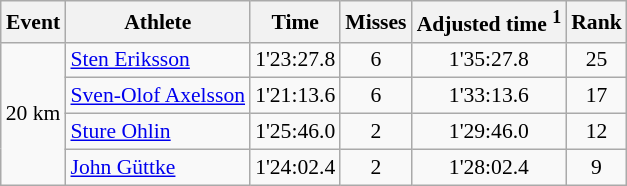<table class="wikitable" style="font-size:90%">
<tr>
<th>Event</th>
<th>Athlete</th>
<th>Time</th>
<th>Misses</th>
<th>Adjusted time <sup>1</sup></th>
<th>Rank</th>
</tr>
<tr>
<td rowspan="4">20 km</td>
<td><a href='#'>Sten Eriksson</a></td>
<td align="center">1'23:27.8</td>
<td align="center">6</td>
<td align="center">1'35:27.8</td>
<td align="center">25</td>
</tr>
<tr>
<td><a href='#'>Sven-Olof Axelsson</a></td>
<td align="center">1'21:13.6</td>
<td align="center">6</td>
<td align="center">1'33:13.6</td>
<td align="center">17</td>
</tr>
<tr>
<td><a href='#'>Sture Ohlin</a></td>
<td align="center">1'25:46.0</td>
<td align="center">2</td>
<td align="center">1'29:46.0</td>
<td align="center">12</td>
</tr>
<tr>
<td><a href='#'>John Güttke</a></td>
<td align="center">1'24:02.4</td>
<td align="center">2</td>
<td align="center">1'28:02.4</td>
<td align="center">9</td>
</tr>
</table>
